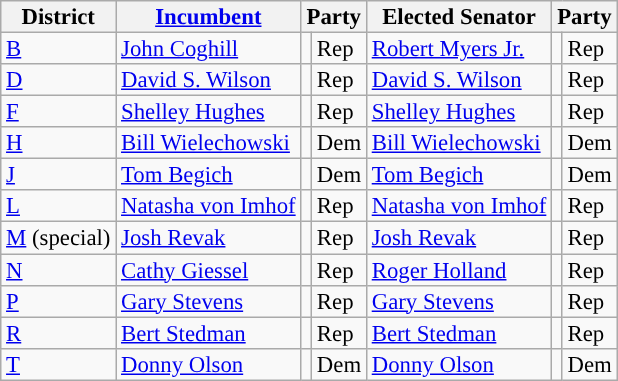<table class="sortable wikitable" style="font-size:95%;line-height:14px;">
<tr>
<th class="unsortable">District</th>
<th class="unsortable"><a href='#'>Incumbent</a></th>
<th colspan="2">Party</th>
<th class="unsortable">Elected Senator</th>
<th colspan="2">Party</th>
</tr>
<tr>
<td><a href='#'>B</a></td>
<td><a href='#'>John Coghill</a></td>
<td style="background:"></td>
<td>Rep</td>
<td><a href='#'>Robert Myers Jr.</a></td>
<td style="background:"></td>
<td>Rep</td>
</tr>
<tr>
<td><a href='#'>D</a></td>
<td><a href='#'>David S. Wilson</a></td>
<td style="background:"></td>
<td>Rep</td>
<td><a href='#'>David S. Wilson</a></td>
<td style="background:"></td>
<td>Rep</td>
</tr>
<tr>
<td><a href='#'>F</a></td>
<td><a href='#'>Shelley Hughes</a></td>
<td style="background:"></td>
<td>Rep</td>
<td><a href='#'>Shelley Hughes</a></td>
<td style="background:"></td>
<td>Rep</td>
</tr>
<tr>
<td><a href='#'>H</a></td>
<td><a href='#'>Bill Wielechowski</a></td>
<td style="background:"></td>
<td>Dem</td>
<td><a href='#'>Bill Wielechowski</a></td>
<td style="background:"></td>
<td>Dem</td>
</tr>
<tr>
<td><a href='#'>J</a></td>
<td><a href='#'>Tom Begich</a></td>
<td style="background:"></td>
<td>Dem</td>
<td><a href='#'>Tom Begich</a></td>
<td style="background:"></td>
<td>Dem</td>
</tr>
<tr>
<td><a href='#'>L</a></td>
<td><a href='#'>Natasha von Imhof</a></td>
<td style="background:"></td>
<td>Rep</td>
<td><a href='#'>Natasha von Imhof</a></td>
<td style="background:"></td>
<td>Rep</td>
</tr>
<tr>
<td><a href='#'>M</a> (special)</td>
<td><a href='#'>Josh Revak</a></td>
<td style="background:"></td>
<td>Rep</td>
<td><a href='#'>Josh Revak</a></td>
<td style="background:"></td>
<td>Rep</td>
</tr>
<tr>
<td><a href='#'>N</a></td>
<td><a href='#'>Cathy Giessel</a></td>
<td style="background:"></td>
<td>Rep</td>
<td><a href='#'>Roger Holland</a></td>
<td style="background:"></td>
<td>Rep</td>
</tr>
<tr>
<td><a href='#'>P</a></td>
<td><a href='#'>Gary Stevens</a></td>
<td style="background:"></td>
<td>Rep</td>
<td><a href='#'>Gary Stevens</a></td>
<td style="background:"></td>
<td>Rep</td>
</tr>
<tr>
<td><a href='#'>R</a></td>
<td><a href='#'>Bert Stedman</a></td>
<td style="background:"></td>
<td>Rep</td>
<td><a href='#'>Bert Stedman</a></td>
<td style="background:"></td>
<td>Rep</td>
</tr>
<tr>
<td><a href='#'>T</a></td>
<td><a href='#'>Donny Olson</a></td>
<td style="background:"></td>
<td>Dem</td>
<td><a href='#'>Donny Olson</a></td>
<td style="background:"></td>
<td>Dem</td>
</tr>
</table>
